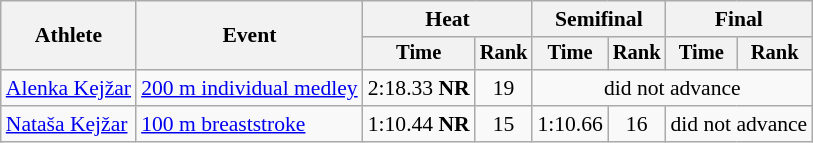<table class=wikitable style="font-size:90%">
<tr>
<th rowspan="2">Athlete</th>
<th rowspan="2">Event</th>
<th colspan="2">Heat</th>
<th colspan="2">Semifinal</th>
<th colspan="2">Final</th>
</tr>
<tr style="font-size:95%">
<th>Time</th>
<th>Rank</th>
<th>Time</th>
<th>Rank</th>
<th>Time</th>
<th>Rank</th>
</tr>
<tr align=center>
<td align=left><a href='#'>Alenka Kejžar</a></td>
<td align=left><a href='#'>200 m individual medley</a></td>
<td>2:18.33 <strong>NR</strong></td>
<td>19</td>
<td colspan=4>did not advance</td>
</tr>
<tr align=center>
<td align=left><a href='#'>Nataša Kejžar</a></td>
<td align=left><a href='#'>100 m breaststroke</a></td>
<td>1:10.44 <strong>NR</strong></td>
<td>15</td>
<td>1:10.66</td>
<td>16</td>
<td colspan=4>did not advance</td>
</tr>
</table>
